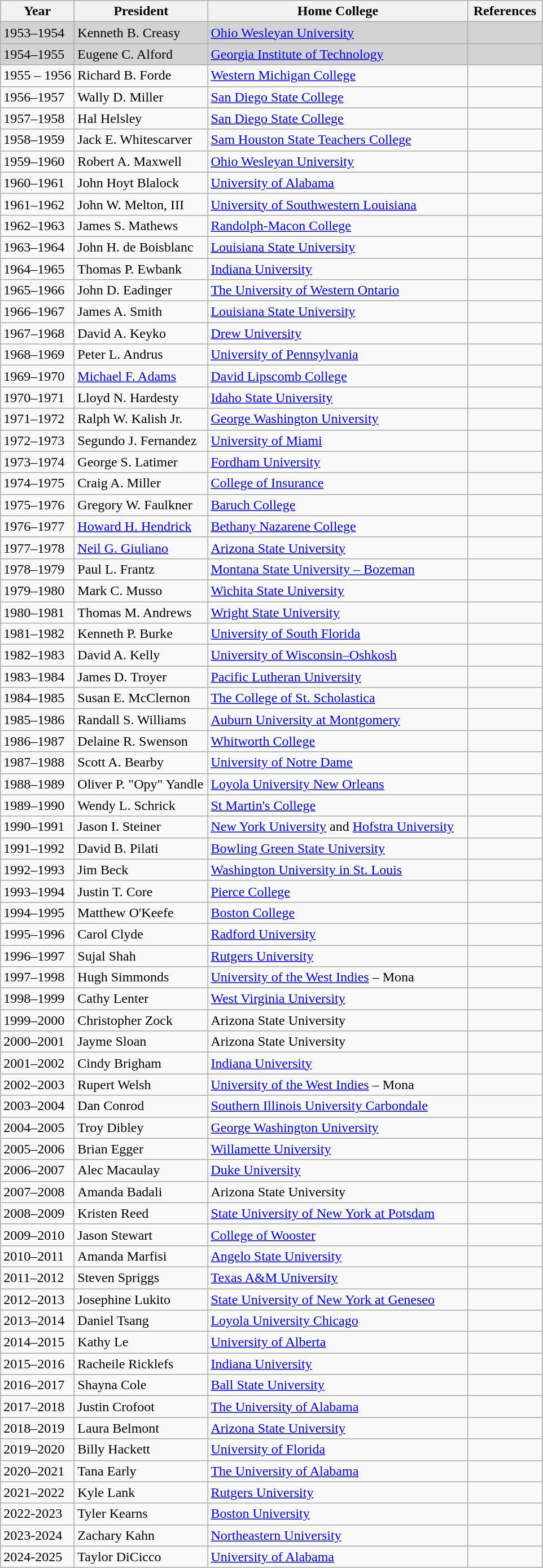<table class="wikitable">
<tr>
<th style="width:80px;">Year</th>
<th style="width:150px;">President</th>
<th style="width:300px;">Home College</th>
<th style="width:80px;">References</th>
</tr>
<tr style="background:lightgrey; color:black;">
<td>1953–1954</td>
<td>Kenneth B. Creasy</td>
<td><a href='#'>Ohio Wesleyan University</a></td>
<td></td>
</tr>
<tr style="background:lightgrey; color:black;">
<td>1954–1955</td>
<td>Eugene C. Alford</td>
<td><a href='#'>Georgia Institute of Technology</a></td>
<td></td>
</tr>
<tr>
<td>1955 – 1956</td>
<td>Richard B. Forde</td>
<td><a href='#'>Western Michigan College</a></td>
<td></td>
</tr>
<tr>
<td>1956–1957</td>
<td>Wally D. Miller</td>
<td><a href='#'>San Diego State College</a></td>
<td></td>
</tr>
<tr>
<td>1957–1958</td>
<td>Hal Helsley</td>
<td><a href='#'>San Diego State College</a></td>
<td></td>
</tr>
<tr>
<td>1958–1959</td>
<td>Jack E. Whitescarver</td>
<td><a href='#'>Sam Houston State Teachers College</a></td>
<td></td>
</tr>
<tr>
<td>1959–1960</td>
<td>Robert A. Maxwell</td>
<td><a href='#'>Ohio Wesleyan University</a></td>
<td></td>
</tr>
<tr>
<td>1960–1961</td>
<td>John Hoyt Blalock</td>
<td><a href='#'>University of Alabama</a></td>
<td></td>
</tr>
<tr>
<td>1961–1962</td>
<td>John W. Melton, III</td>
<td><a href='#'>University of Southwestern Louisiana</a></td>
<td></td>
</tr>
<tr>
<td>1962–1963</td>
<td>James S. Mathews</td>
<td><a href='#'>Randolph-Macon College</a></td>
<td></td>
</tr>
<tr>
<td>1963–1964</td>
<td>John H. de Boisblanc</td>
<td><a href='#'>Louisiana State University</a></td>
<td></td>
</tr>
<tr>
<td>1964–1965</td>
<td>Thomas P. Ewbank</td>
<td><a href='#'>Indiana University</a></td>
<td></td>
</tr>
<tr>
<td>1965–1966</td>
<td>John D. Eadinger</td>
<td><a href='#'>The University of Western Ontario</a></td>
<td></td>
</tr>
<tr>
<td>1966–1967</td>
<td>James A. Smith</td>
<td><a href='#'>Louisiana State University</a></td>
<td></td>
</tr>
<tr>
<td>1967–1968</td>
<td>David A. Keyko</td>
<td><a href='#'>Drew University</a></td>
<td></td>
</tr>
<tr>
<td>1968–1969</td>
<td>Peter L. Andrus</td>
<td><a href='#'>University of Pennsylvania</a></td>
<td></td>
</tr>
<tr>
<td>1969–1970</td>
<td><a href='#'>Michael F. Adams</a></td>
<td><a href='#'>David Lipscomb College</a></td>
<td></td>
</tr>
<tr>
<td>1970–1971</td>
<td>Lloyd N. Hardesty</td>
<td><a href='#'>Idaho State University</a></td>
<td></td>
</tr>
<tr>
<td>1971–1972</td>
<td>Ralph W. Kalish Jr.</td>
<td><a href='#'>George Washington University</a></td>
<td></td>
</tr>
<tr>
<td>1972–1973</td>
<td>Segundo J. Fernandez</td>
<td><a href='#'>University of Miami</a></td>
<td></td>
</tr>
<tr>
<td>1973–1974</td>
<td>George S. Latimer</td>
<td><a href='#'>Fordham University</a></td>
<td></td>
</tr>
<tr>
<td>1974–1975</td>
<td>Craig A. Miller</td>
<td><a href='#'>College of Insurance</a></td>
<td></td>
</tr>
<tr>
<td>1975–1976</td>
<td>Gregory W. Faulkner</td>
<td><a href='#'>Baruch College</a></td>
<td></td>
</tr>
<tr>
<td>1976–1977</td>
<td><a href='#'>Howard H. Hendrick</a></td>
<td><a href='#'>Bethany Nazarene College</a></td>
<td></td>
</tr>
<tr>
<td>1977–1978</td>
<td><a href='#'>Neil G. Giuliano</a></td>
<td><a href='#'>Arizona State University</a></td>
<td></td>
</tr>
<tr>
<td>1978–1979</td>
<td>Paul L. Frantz</td>
<td><a href='#'>Montana State University – Bozeman</a></td>
<td></td>
</tr>
<tr>
<td>1979–1980</td>
<td>Mark C. Musso</td>
<td><a href='#'>Wichita State University</a></td>
<td></td>
</tr>
<tr>
<td>1980–1981</td>
<td>Thomas M. Andrews</td>
<td><a href='#'>Wright State University</a></td>
<td></td>
</tr>
<tr>
<td>1981–1982</td>
<td>Kenneth P. Burke</td>
<td><a href='#'>University of South Florida</a></td>
<td></td>
</tr>
<tr>
<td>1982–1983</td>
<td>David A. Kelly</td>
<td><a href='#'>University of Wisconsin–Oshkosh</a></td>
<td></td>
</tr>
<tr>
<td>1983–1984</td>
<td>James D. Troyer</td>
<td><a href='#'>Pacific Lutheran University</a></td>
<td></td>
</tr>
<tr>
<td>1984–1985</td>
<td>Susan E. McClernon</td>
<td><a href='#'>The College of St. Scholastica</a></td>
<td></td>
</tr>
<tr>
<td>1985–1986</td>
<td>Randall S. Williams</td>
<td><a href='#'>Auburn University at Montgomery</a></td>
<td></td>
</tr>
<tr>
<td>1986–1987</td>
<td>Delaine R. Swenson</td>
<td><a href='#'>Whitworth College</a></td>
<td></td>
</tr>
<tr>
<td>1987–1988</td>
<td>Scott A. Bearby</td>
<td><a href='#'>University of Notre Dame</a></td>
<td></td>
</tr>
<tr>
<td>1988–1989</td>
<td>Oliver P. "Opy" Yandle</td>
<td><a href='#'>Loyola University New Orleans</a></td>
<td></td>
</tr>
<tr>
<td>1989–1990</td>
<td>Wendy L. Schrick</td>
<td><a href='#'>St Martin's College</a></td>
<td></td>
</tr>
<tr>
<td>1990–1991</td>
<td>Jason I. Steiner</td>
<td><a href='#'>New York University</a> and <a href='#'>Hofstra University</a></td>
<td></td>
</tr>
<tr>
<td>1991–1992</td>
<td>David B. Pilati</td>
<td><a href='#'>Bowling Green State University</a></td>
<td></td>
</tr>
<tr>
<td>1992–1993</td>
<td>Jim Beck</td>
<td><a href='#'>Washington University in St. Louis</a></td>
<td></td>
</tr>
<tr>
<td>1993–1994</td>
<td>Justin T. Core</td>
<td><a href='#'>Pierce College</a></td>
<td></td>
</tr>
<tr>
<td>1994–1995</td>
<td>Matthew O'Keefe</td>
<td><a href='#'>Boston College</a></td>
<td></td>
</tr>
<tr>
<td>1995–1996</td>
<td>Carol Clyde</td>
<td><a href='#'>Radford University</a></td>
<td></td>
</tr>
<tr>
<td>1996–1997</td>
<td>Sujal Shah</td>
<td><a href='#'>Rutgers University</a></td>
<td></td>
</tr>
<tr>
<td>1997–1998</td>
<td>Hugh Simmonds</td>
<td><a href='#'>University of the West Indies</a>  – Mona</td>
<td></td>
</tr>
<tr>
<td>1998–1999</td>
<td>Cathy Lenter</td>
<td><a href='#'>West Virginia University</a></td>
<td></td>
</tr>
<tr>
<td>1999–2000</td>
<td>Christopher Zock</td>
<td>Arizona State University</td>
<td></td>
</tr>
<tr>
<td>2000–2001</td>
<td>Jayme Sloan</td>
<td>Arizona State University</td>
<td></td>
</tr>
<tr>
<td>2001–2002</td>
<td>Cindy Brigham</td>
<td><a href='#'>Indiana University</a></td>
<td></td>
</tr>
<tr>
<td>2002–2003</td>
<td>Rupert Welsh</td>
<td><a href='#'>University of the West Indies</a> – Mona</td>
<td></td>
</tr>
<tr>
<td>2003–2004</td>
<td>Dan Conrod</td>
<td><a href='#'>Southern Illinois University Carbondale</a></td>
<td></td>
</tr>
<tr>
<td>2004–2005</td>
<td>Troy Dibley</td>
<td><a href='#'>George Washington University</a></td>
<td></td>
</tr>
<tr>
<td>2005–2006</td>
<td>Brian Egger</td>
<td><a href='#'>Willamette University</a></td>
<td></td>
</tr>
<tr>
<td>2006–2007</td>
<td>Alec Macaulay</td>
<td><a href='#'>Duke University</a></td>
<td></td>
</tr>
<tr>
<td>2007–2008</td>
<td>Amanda Badali</td>
<td>Arizona State University</td>
<td></td>
</tr>
<tr>
<td>2008–2009</td>
<td>Kristen Reed</td>
<td><a href='#'>State University of New York at Potsdam</a></td>
<td></td>
</tr>
<tr>
<td>2009–2010</td>
<td>Jason Stewart</td>
<td><a href='#'>College of Wooster</a></td>
<td></td>
</tr>
<tr>
<td>2010–2011</td>
<td>Amanda Marfisi</td>
<td><a href='#'>Angelo State University</a></td>
<td></td>
</tr>
<tr>
<td>2011–2012</td>
<td>Steven Spriggs</td>
<td><a href='#'>Texas A&M University</a></td>
<td></td>
</tr>
<tr>
<td>2012–2013</td>
<td>Josephine Lukito</td>
<td><a href='#'>State University of New York at Geneseo</a></td>
<td></td>
</tr>
<tr>
<td>2013–2014</td>
<td>Daniel Tsang</td>
<td><a href='#'>Loyola University Chicago</a></td>
<td></td>
</tr>
<tr>
<td>2014–2015</td>
<td>Kathy Le</td>
<td><a href='#'>University of Alberta</a></td>
<td></td>
</tr>
<tr>
<td>2015–2016</td>
<td>Racheile Ricklefs</td>
<td><a href='#'>Indiana University</a></td>
<td></td>
</tr>
<tr>
<td>2016–2017</td>
<td>Shayna Cole</td>
<td><a href='#'>Ball State University</a></td>
<td></td>
</tr>
<tr>
<td>2017–2018</td>
<td>Justin Crofoot</td>
<td><a href='#'>The University of Alabama</a></td>
<td></td>
</tr>
<tr>
<td>2018–2019</td>
<td>Laura Belmont</td>
<td><a href='#'>Arizona State University</a></td>
<td></td>
</tr>
<tr>
<td>2019–2020</td>
<td>Billy Hackett</td>
<td><a href='#'>University of Florida</a></td>
<td></td>
</tr>
<tr>
<td>2020–2021</td>
<td>Tana Early</td>
<td><a href='#'>The University of Alabama</a></td>
<td></td>
</tr>
<tr>
<td>2021–2022</td>
<td>Kyle Lank</td>
<td><a href='#'>Rutgers University</a></td>
<td></td>
</tr>
<tr>
<td>2022-2023</td>
<td>Tyler Kearns</td>
<td><a href='#'>Boston University</a></td>
<td></td>
</tr>
<tr>
<td>2023-2024</td>
<td>Zachary Kahn</td>
<td><a href='#'>Northeastern University</a></td>
<td></td>
</tr>
<tr>
<td>2024-2025</td>
<td>Taylor DiCicco</td>
<td><a href='#'>University of Alabama</a></td>
<td></td>
</tr>
</table>
